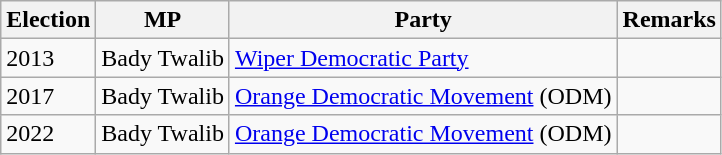<table class="wikitable">
<tr>
<th>Election</th>
<th>MP</th>
<th>Party</th>
<th>Remarks</th>
</tr>
<tr>
<td>2013</td>
<td>Bady Twalib</td>
<td><a href='#'>Wiper Democratic Party</a></td>
<td></td>
</tr>
<tr>
<td>2017</td>
<td>Bady Twalib</td>
<td><a href='#'>Orange Democratic Movement</a> (ODM)</td>
<td></td>
</tr>
<tr>
<td>2022</td>
<td>Bady Twalib</td>
<td><a href='#'>Orange Democratic Movement</a> (ODM)</td>
<td></td>
</tr>
</table>
